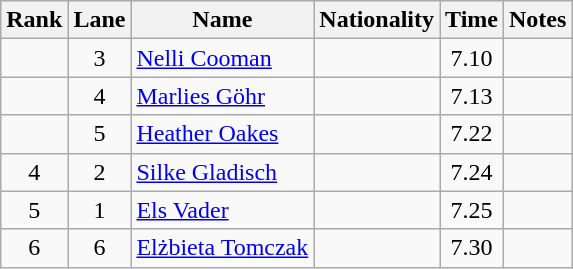<table class="wikitable sortable" style="text-align:center">
<tr>
<th>Rank</th>
<th>Lane</th>
<th>Name</th>
<th>Nationality</th>
<th>Time</th>
<th>Notes</th>
</tr>
<tr>
<td></td>
<td>3</td>
<td align="left"><a href='#'>Nelli Cooman</a></td>
<td align=left></td>
<td>7.10</td>
<td></td>
</tr>
<tr>
<td></td>
<td>4</td>
<td align="left"><a href='#'>Marlies Göhr</a></td>
<td align=left></td>
<td>7.13</td>
<td></td>
</tr>
<tr>
<td></td>
<td>5</td>
<td align="left"><a href='#'>Heather Oakes</a></td>
<td align=left></td>
<td>7.22</td>
<td></td>
</tr>
<tr>
<td>4</td>
<td>2</td>
<td align="left"><a href='#'>Silke Gladisch</a></td>
<td align=left></td>
<td>7.24</td>
<td></td>
</tr>
<tr>
<td>5</td>
<td>1</td>
<td align="left"><a href='#'>Els Vader</a></td>
<td align=left></td>
<td>7.25</td>
<td></td>
</tr>
<tr>
<td>6</td>
<td>6</td>
<td align="left"><a href='#'>Elżbieta Tomczak</a></td>
<td align=left></td>
<td>7.30</td>
<td></td>
</tr>
</table>
